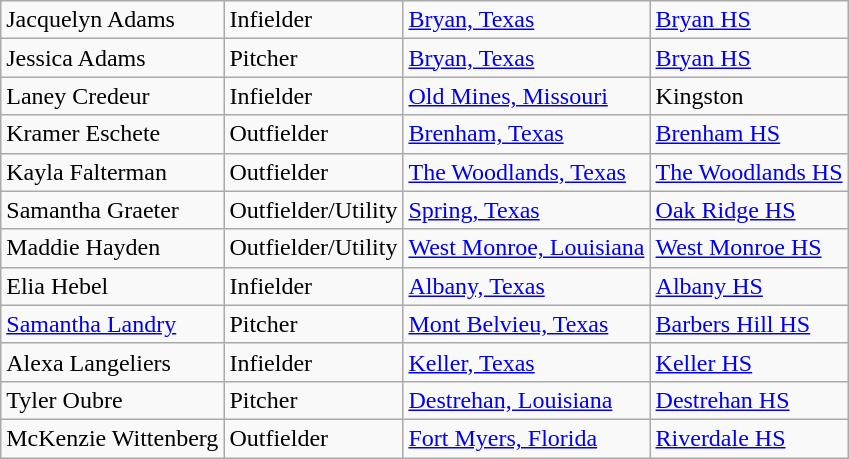<table class="wikitable">
<tr>
<td>Jacquelyn Adams</td>
<td>Infielder</td>
<td><a href='#'>Bryan, Texas</a></td>
<td><a href='#'>Bryan HS</a></td>
</tr>
<tr>
<td>Jessica Adams</td>
<td>Pitcher</td>
<td><a href='#'>Bryan, Texas</a></td>
<td><a href='#'>Bryan HS</a></td>
</tr>
<tr>
<td>Laney Credeur</td>
<td>Infielder</td>
<td><a href='#'>Old Mines, Missouri</a></td>
<td>Kingston</td>
</tr>
<tr>
<td>Kramer Eschete</td>
<td>Outfielder</td>
<td><a href='#'>Brenham, Texas</a></td>
<td><a href='#'>Brenham HS</a></td>
</tr>
<tr>
<td>Kayla Falterman</td>
<td>Outfielder</td>
<td><a href='#'>The Woodlands, Texas</a></td>
<td><a href='#'>The Woodlands HS</a></td>
</tr>
<tr>
<td>Samantha Graeter</td>
<td>Outfielder/Utility</td>
<td><a href='#'>Spring, Texas</a></td>
<td><a href='#'>Oak Ridge HS</a></td>
</tr>
<tr>
<td>Maddie Hayden</td>
<td>Outfielder/Utility</td>
<td><a href='#'>West Monroe, Louisiana</a></td>
<td><a href='#'>West Monroe HS</a></td>
</tr>
<tr>
<td>Elia Hebel</td>
<td>Infielder</td>
<td><a href='#'>Albany, Texas</a></td>
<td><a href='#'>Albany HS</a></td>
</tr>
<tr>
<td><a href='#'>Samantha Landry</a></td>
<td>Pitcher</td>
<td><a href='#'>Mont Belvieu, Texas</a></td>
<td><a href='#'>Barbers Hill HS</a></td>
</tr>
<tr>
<td>Alexa Langeliers</td>
<td>Infielder</td>
<td><a href='#'>Keller, Texas</a></td>
<td><a href='#'>Keller HS</a></td>
</tr>
<tr>
<td>Tyler Oubre</td>
<td>Pitcher</td>
<td><a href='#'>Destrehan, Louisiana</a></td>
<td><a href='#'>Destrehan HS</a></td>
</tr>
<tr>
<td>McKenzie Wittenberg</td>
<td>Outfielder</td>
<td><a href='#'>Fort Myers, Florida</a></td>
<td><a href='#'>Riverdale HS</a></td>
</tr>
</table>
